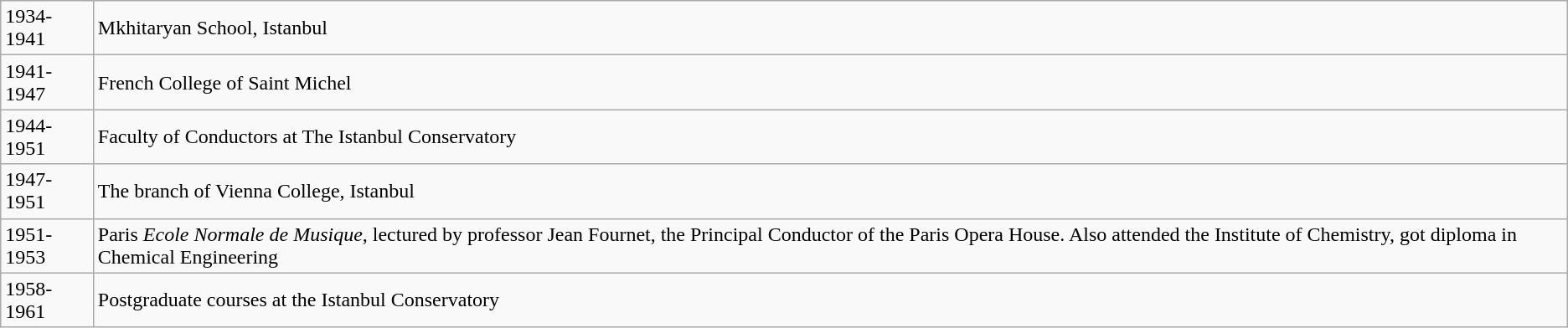<table class="wikitable">
<tr>
<td>1934-1941</td>
<td>Mkhitaryan School, Istanbul</td>
</tr>
<tr>
<td>1941-1947</td>
<td>French College of Saint Michel</td>
</tr>
<tr>
<td>1944-1951</td>
<td>Faculty of Conductors at The Istanbul Conservatory</td>
</tr>
<tr>
<td>1947-1951</td>
<td>The branch of Vienna College, Istanbul</td>
</tr>
<tr>
<td>1951-1953</td>
<td>Paris <em>Ecole Normale de Musique</em>, lectured by professor Jean Fournet, the Principal Conductor of the Paris Opera House. Also attended the Institute of Chemistry, got diploma in Chemical Engineering</td>
</tr>
<tr>
<td>1958-1961</td>
<td>Postgraduate courses at the Istanbul Conservatory</td>
</tr>
</table>
